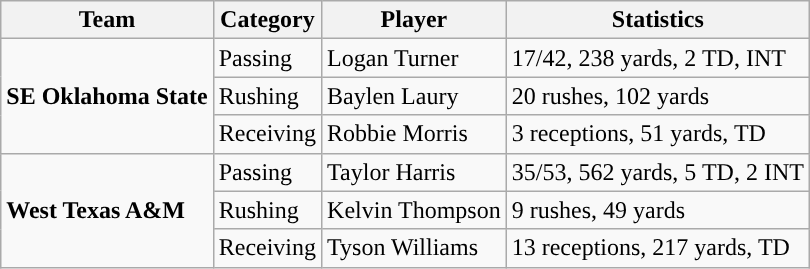<table class="wikitable" style="float: left;">
<tr>
<th>Team</th>
<th>Category</th>
<th>Player</th>
<th>Statistics</th>
</tr>
<tr>
<td rowspan=3><strong>SE Oklahoma State</strong></td>
<td>Passing</td>
<td>Logan Turner</td>
<td>17/42, 238 yards, 2 TD, INT</td>
</tr>
<tr>
<td>Rushing</td>
<td>Baylen Laury</td>
<td>20 rushes, 102 yards</td>
</tr>
<tr>
<td>Receiving</td>
<td>Robbie Morris</td>
<td>3 receptions, 51 yards, TD</td>
</tr>
<tr>
<td rowspan=3><strong>West Texas A&M</strong></td>
<td>Passing</td>
<td>Taylor Harris</td>
<td>35/53, 562 yards, 5 TD, 2 INT</td>
</tr>
<tr>
<td>Rushing</td>
<td>Kelvin Thompson</td>
<td>9 rushes, 49 yards</td>
</tr>
<tr>
<td>Receiving</td>
<td>Tyson Williams</td>
<td>13 receptions, 217 yards, TD</td>
</tr>
</table>
